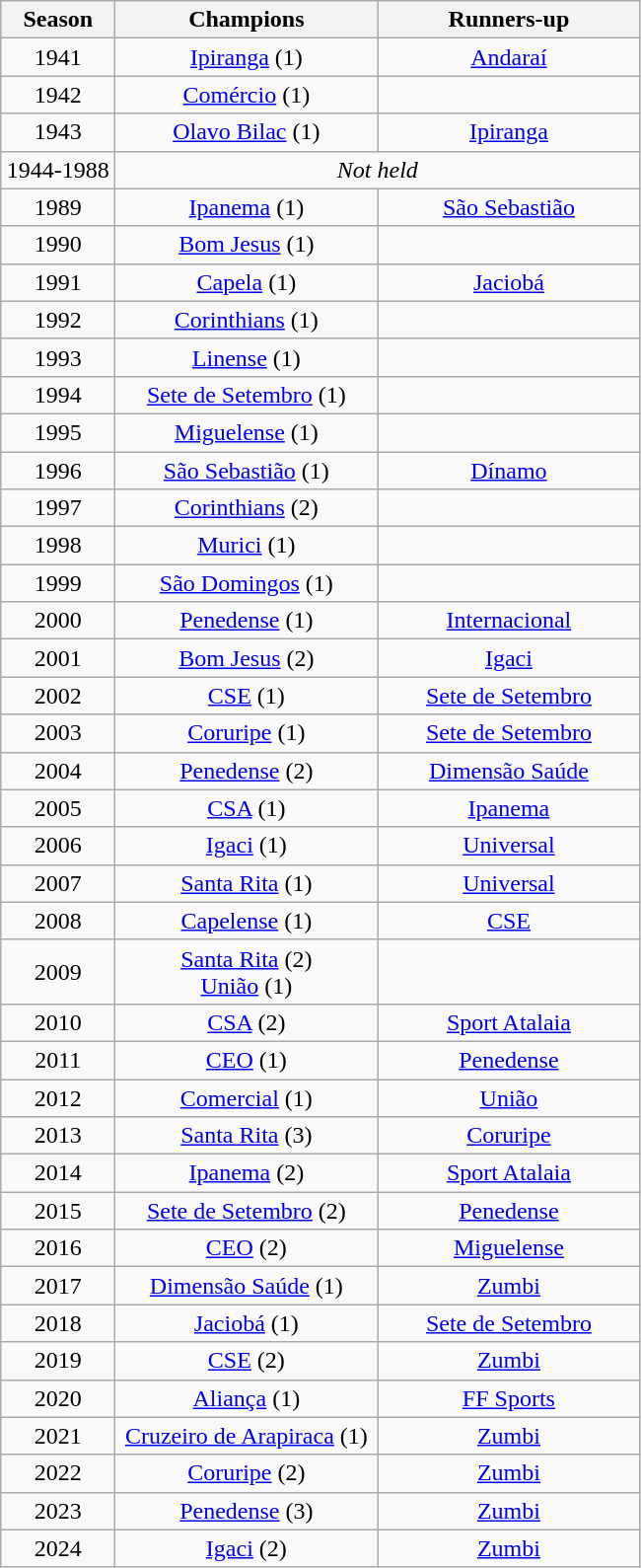<table class="wikitable" style="text-align:center; margin-left:1em;">
<tr>
<th style="width:70px">Season</th>
<th style="width:170px">Champions</th>
<th style="width:170px">Runners-up</th>
</tr>
<tr>
<td>1941</td>
<td><a href='#'>Ipiranga</a> (1)</td>
<td><a href='#'>Andaraí</a></td>
</tr>
<tr>
<td>1942</td>
<td><a href='#'>Comércio</a> (1)</td>
<td></td>
</tr>
<tr>
<td>1943</td>
<td><a href='#'>Olavo Bilac</a> (1)</td>
<td><a href='#'>Ipiranga</a></td>
</tr>
<tr>
<td>1944-1988</td>
<td colspan="2"><em>Not held</em></td>
</tr>
<tr>
<td>1989</td>
<td><a href='#'>Ipanema</a> (1)</td>
<td><a href='#'>São Sebastião</a></td>
</tr>
<tr>
<td>1990</td>
<td><a href='#'>Bom Jesus</a> (1)</td>
<td></td>
</tr>
<tr>
<td>1991</td>
<td><a href='#'>Capela</a> (1)</td>
<td><a href='#'>Jaciobá</a></td>
</tr>
<tr ">
<td>1992</td>
<td><a href='#'>Corinthians</a> (1)</td>
<td></td>
</tr>
<tr>
<td>1993</td>
<td><a href='#'>Linense</a> (1)</td>
<td></td>
</tr>
<tr>
<td>1994</td>
<td><a href='#'>Sete de Setembro</a> (1)</td>
<td></td>
</tr>
<tr>
<td>1995</td>
<td><a href='#'>Miguelense</a> (1)</td>
<td></td>
</tr>
<tr>
<td>1996</td>
<td><a href='#'>São Sebastião</a> (1)</td>
<td><a href='#'>Dínamo</a></td>
</tr>
<tr>
<td>1997</td>
<td><a href='#'>Corinthians</a> (2)</td>
<td></td>
</tr>
<tr>
<td>1998</td>
<td><a href='#'>Murici</a> (1)</td>
<td></td>
</tr>
<tr>
<td>1999</td>
<td><a href='#'>São Domingos</a> (1)</td>
<td></td>
</tr>
<tr>
<td>2000</td>
<td><a href='#'>Penedense</a> (1)</td>
<td><a href='#'>Internacional</a></td>
</tr>
<tr>
<td>2001</td>
<td><a href='#'>Bom Jesus</a> (2)</td>
<td><a href='#'>Igaci</a></td>
</tr>
<tr>
<td>2002</td>
<td><a href='#'>CSE</a> (1)</td>
<td><a href='#'>Sete de Setembro</a></td>
</tr>
<tr>
<td>2003</td>
<td><a href='#'>Coruripe</a> (1)</td>
<td><a href='#'>Sete de Setembro</a></td>
</tr>
<tr>
<td>2004</td>
<td><a href='#'>Penedense</a> (2)</td>
<td><a href='#'>Dimensão Saúde</a></td>
</tr>
<tr>
<td>2005</td>
<td><a href='#'>CSA</a> (1)</td>
<td><a href='#'>Ipanema</a></td>
</tr>
<tr>
<td>2006</td>
<td><a href='#'>Igaci</a> (1)</td>
<td><a href='#'>Universal</a></td>
</tr>
<tr>
<td>2007</td>
<td><a href='#'>Santa Rita</a> (1)</td>
<td><a href='#'>Universal</a></td>
</tr>
<tr>
<td>2008</td>
<td><a href='#'>Capelense</a> (1)</td>
<td><a href='#'>CSE</a></td>
</tr>
<tr>
<td>2009</td>
<td><a href='#'>Santa Rita</a> (2)<br><a href='#'>União</a> (1)</td>
<td></td>
</tr>
<tr>
<td>2010</td>
<td><a href='#'>CSA</a> (2)</td>
<td><a href='#'>Sport Atalaia</a></td>
</tr>
<tr>
<td>2011</td>
<td><a href='#'>CEO</a> (1)</td>
<td><a href='#'>Penedense</a></td>
</tr>
<tr>
<td>2012</td>
<td><a href='#'>Comercial</a> (1)</td>
<td><a href='#'>União</a></td>
</tr>
<tr>
<td>2013</td>
<td><a href='#'>Santa Rita</a> (3)</td>
<td><a href='#'>Coruripe</a></td>
</tr>
<tr>
<td>2014</td>
<td><a href='#'>Ipanema</a> (2)</td>
<td><a href='#'>Sport Atalaia</a></td>
</tr>
<tr>
<td>2015</td>
<td><a href='#'>Sete de Setembro</a> (2)</td>
<td><a href='#'>Penedense</a></td>
</tr>
<tr>
<td>2016</td>
<td><a href='#'>CEO</a> (2)</td>
<td><a href='#'>Miguelense</a></td>
</tr>
<tr>
<td>2017</td>
<td><a href='#'>Dimensão Saúde</a> (1)</td>
<td><a href='#'>Zumbi</a></td>
</tr>
<tr>
<td>2018</td>
<td><a href='#'>Jaciobá</a> (1)</td>
<td><a href='#'>Sete de Setembro</a></td>
</tr>
<tr>
<td>2019</td>
<td><a href='#'>CSE</a> (2)</td>
<td><a href='#'>Zumbi</a></td>
</tr>
<tr>
<td>2020</td>
<td><a href='#'>Aliança</a> (1)</td>
<td><a href='#'>FF Sports</a></td>
</tr>
<tr>
<td>2021</td>
<td><a href='#'>Cruzeiro de Arapiraca</a> (1)</td>
<td><a href='#'>Zumbi</a></td>
</tr>
<tr>
<td>2022</td>
<td><a href='#'>Coruripe</a> (2)</td>
<td><a href='#'>Zumbi</a></td>
</tr>
<tr>
<td>2023</td>
<td><a href='#'>Penedense</a> (3)</td>
<td><a href='#'>Zumbi</a></td>
</tr>
<tr>
<td>2024</td>
<td><a href='#'>Igaci</a> (2)</td>
<td><a href='#'>Zumbi</a></td>
</tr>
</table>
